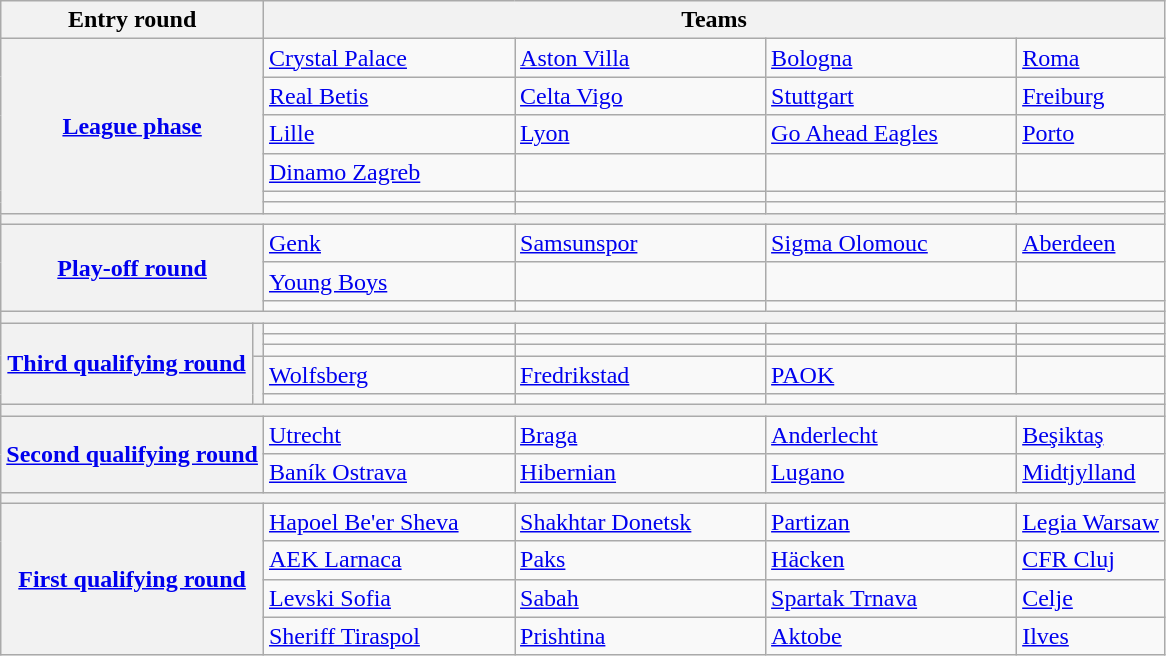<table class="wikitable">
<tr>
<th colspan=2>Entry round</th>
<th colspan=4>Teams</th>
</tr>
<tr>
<th colspan=2 rowspan=6><a href='#'>League phase</a></th>
<td style="min-width:10em"> <a href='#'>Crystal Palace</a> </td>
<td style="min-width:10em"> <a href='#'>Aston Villa</a> </td>
<td style="min-width:10em"> <a href='#'>Bologna</a> </td>
<td> <a href='#'>Roma</a> </td>
</tr>
<tr>
<td> <a href='#'>Real Betis</a> </td>
<td> <a href='#'>Celta Vigo</a> </td>
<td> <a href='#'>Stuttgart</a> </td>
<td> <a href='#'>Freiburg</a> </td>
</tr>
<tr>
<td> <a href='#'>Lille</a> </td>
<td> <a href='#'>Lyon</a> </td>
<td> <a href='#'>Go Ahead Eagles</a> </td>
<td> <a href='#'>Porto</a> </td>
</tr>
<tr>
<td> <a href='#'>Dinamo Zagreb</a> </td>
<td> </td>
<td> </td>
<td> </td>
</tr>
<tr>
<td> </td>
<td> </td>
<td> </td>
<td> </td>
</tr>
<tr>
<td> </td>
<td> </td>
<td> </td>
<td> </td>
</tr>
<tr>
<th colspan=6></th>
</tr>
<tr>
<th colspan=2 rowspan=3><a href='#'>Play-off round</a></th>
<td> <a href='#'>Genk</a> </td>
<td> <a href='#'>Samsunspor</a> </td>
<td> <a href='#'>Sigma Olomouc</a> </td>
<td> <a href='#'>Aberdeen</a> </td>
</tr>
<tr>
<td> <a href='#'>Young Boys</a> </td>
<td> </td>
<td> </td>
<td> </td>
</tr>
<tr>
<td> </td>
<td> </td>
<td> </td>
<td></td>
</tr>
<tr>
<th colspan=8></th>
</tr>
<tr>
<th rowspan=5><a href='#'>Third qualifying round</a></th>
<th rowspan=3></th>
<td> </td>
<td> </td>
<td> </td>
<td> </td>
</tr>
<tr>
<td> </td>
<td> </td>
<td> </td>
<td> </td>
</tr>
<tr>
<td> </td>
<td> </td>
<td> </td>
<td> </td>
</tr>
<tr>
<th rowspan=2></th>
<td> <a href='#'>Wolfsberg</a> </td>
<td> <a href='#'>Fredrikstad</a> </td>
<td> <a href='#'>PAOK</a> </td>
<td> </td>
</tr>
<tr>
<td> </td>
<td> </td>
<td colspan=2></td>
</tr>
<tr>
<th colspan=6></th>
</tr>
<tr>
<th colspan=2 rowspan=2><a href='#'>Second qualifying round</a></th>
<td> <a href='#'>Utrecht</a> </td>
<td> <a href='#'>Braga</a> </td>
<td> <a href='#'>Anderlecht</a> </td>
<td> <a href='#'>Beşiktaş</a> </td>
</tr>
<tr>
<td> <a href='#'>Baník Ostrava</a> </td>
<td> <a href='#'>Hibernian</a> </td>
<td> <a href='#'>Lugano</a> </td>
<td> <a href='#'>Midtjylland</a> </td>
</tr>
<tr>
<th colspan=6></th>
</tr>
<tr>
<th colspan=2 rowspan=4><a href='#'>First qualifying round</a></th>
<td> <a href='#'>Hapoel Be'er Sheva</a> </td>
<td> <a href='#'>Shakhtar Donetsk</a> </td>
<td> <a href='#'>Partizan</a> </td>
<td> <a href='#'>Legia Warsaw</a> </td>
</tr>
<tr>
<td> <a href='#'>AEK Larnaca</a> </td>
<td> <a href='#'>Paks</a> </td>
<td> <a href='#'>Häcken</a> </td>
<td> <a href='#'>CFR Cluj</a> </td>
</tr>
<tr>
<td> <a href='#'>Levski Sofia</a> </td>
<td> <a href='#'>Sabah</a> </td>
<td> <a href='#'>Spartak Trnava</a> </td>
<td> <a href='#'>Celje</a> </td>
</tr>
<tr>
<td> <a href='#'>Sheriff Tiraspol</a> </td>
<td> <a href='#'>Prishtina</a> </td>
<td> <a href='#'>Aktobe</a> </td>
<td> <a href='#'>Ilves</a> </td>
</tr>
</table>
